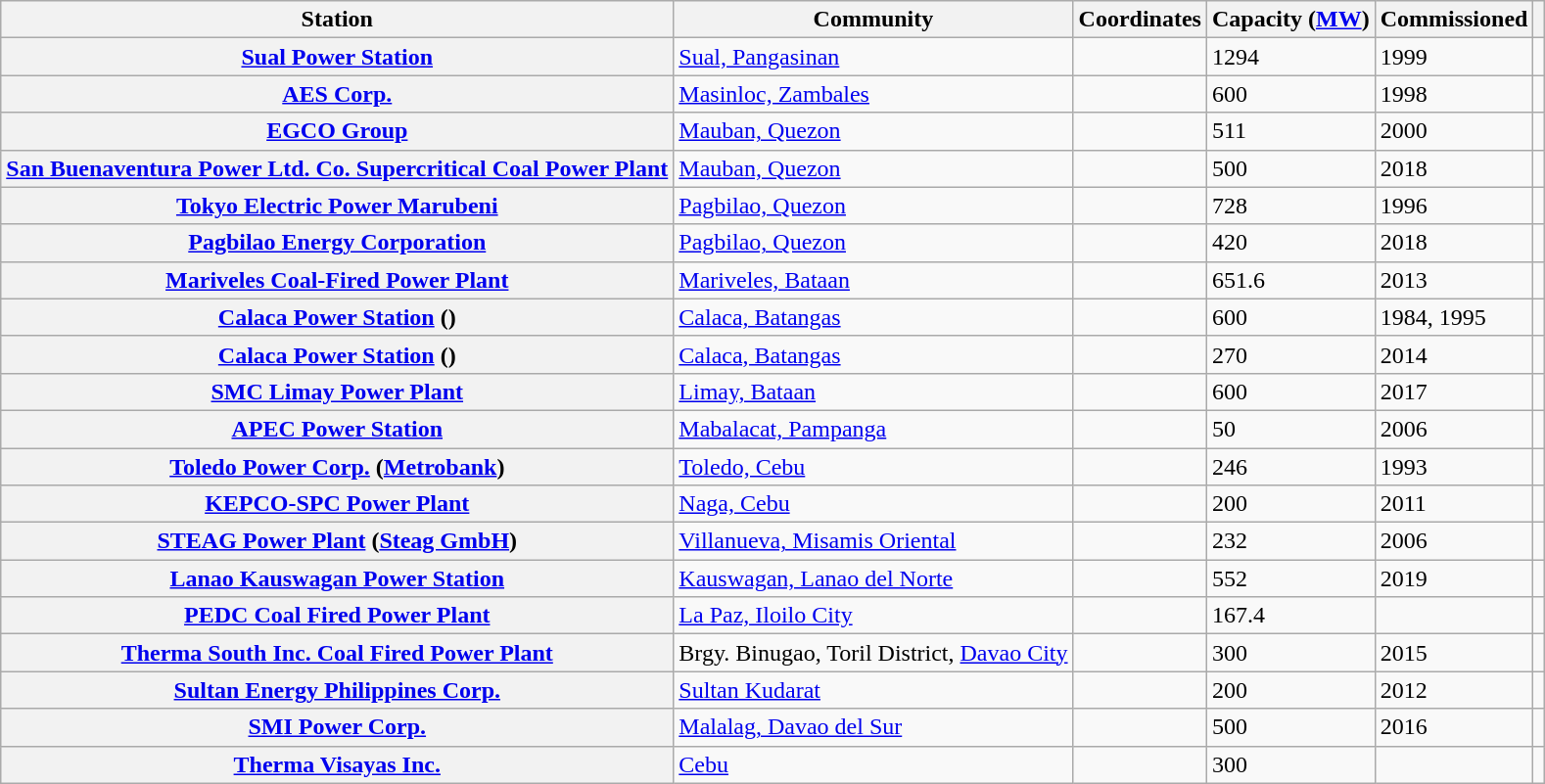<table class="wikitable sortable plainrowheaders">
<tr>
<th scope="col">Station</th>
<th scope="col">Community</th>
<th scope="col">Coordinates</th>
<th scope="col">Capacity (<a href='#'>MW</a>)</th>
<th scope="col">Commissioned</th>
<th scope="col" class="unsortable"></th>
</tr>
<tr>
<th scope="row"><a href='#'>Sual Power Station</a></th>
<td><a href='#'>Sual, Pangasinan</a></td>
<td></td>
<td>1294</td>
<td>1999</td>
<td></td>
</tr>
<tr>
<th scope="row"><a href='#'>AES Corp.</a></th>
<td><a href='#'>Masinloc, Zambales</a></td>
<td></td>
<td>600</td>
<td>1998</td>
<td></td>
</tr>
<tr>
<th scope="row"><a href='#'>EGCO Group</a></th>
<td><a href='#'>Mauban, Quezon</a></td>
<td></td>
<td>511</td>
<td>2000</td>
<td></td>
</tr>
<tr>
<th scope="row"><a href='#'>San Buenaventura Power Ltd. Co. Supercritical Coal Power Plant</a></th>
<td><a href='#'>Mauban, Quezon</a></td>
<td></td>
<td>500</td>
<td>2018</td>
<td></td>
</tr>
<tr>
<th scope="row"><a href='#'>Tokyo Electric Power Marubeni</a></th>
<td><a href='#'>Pagbilao, Quezon</a></td>
<td></td>
<td>728</td>
<td>1996</td>
<td></td>
</tr>
<tr>
<th scope="row"><a href='#'>Pagbilao Energy Corporation</a></th>
<td><a href='#'>Pagbilao, Quezon</a></td>
<td></td>
<td>420</td>
<td>2018</td>
<td></td>
</tr>
<tr>
<th scope="row"><a href='#'>Mariveles Coal-Fired Power Plant</a></th>
<td><a href='#'>Mariveles, Bataan</a></td>
<td></td>
<td>651.6</td>
<td>2013</td>
<td></td>
</tr>
<tr>
<th scope="row"><a href='#'>Calaca Power Station</a> ()</th>
<td><a href='#'>Calaca, Batangas</a></td>
<td></td>
<td>600</td>
<td>1984, 1995</td>
<td></td>
</tr>
<tr>
<th scope="row"><a href='#'>Calaca Power Station</a> ()</th>
<td><a href='#'>Calaca, Batangas</a></td>
<td></td>
<td>270</td>
<td>2014</td>
<td></td>
</tr>
<tr>
<th scope="row"><a href='#'>SMC Limay Power Plant</a></th>
<td><a href='#'>Limay, Bataan</a></td>
<td></td>
<td>600</td>
<td>2017</td>
<td></td>
</tr>
<tr>
<th scope="row"><a href='#'>APEC Power Station</a></th>
<td><a href='#'>Mabalacat, Pampanga</a></td>
<td></td>
<td>50</td>
<td>2006</td>
<td></td>
</tr>
<tr>
<th scope="row"><a href='#'>Toledo Power Corp.</a> (<a href='#'>Metrobank</a>)</th>
<td><a href='#'>Toledo, Cebu</a></td>
<td></td>
<td>246</td>
<td>1993</td>
<td></td>
</tr>
<tr>
<th scope="row"><a href='#'>KEPCO-SPC Power Plant</a></th>
<td><a href='#'>Naga, Cebu</a></td>
<td></td>
<td>200</td>
<td>2011</td>
<td></td>
</tr>
<tr>
<th scope="row"><a href='#'>STEAG Power Plant</a> (<a href='#'>Steag GmbH</a>)</th>
<td><a href='#'>Villanueva, Misamis Oriental</a></td>
<td></td>
<td>232</td>
<td>2006</td>
<td></td>
</tr>
<tr>
<th scope="row"><a href='#'>Lanao Kauswagan Power Station</a></th>
<td><a href='#'>Kauswagan, Lanao del Norte</a></td>
<td></td>
<td>552</td>
<td>2019</td>
<td></td>
</tr>
<tr>
<th scope="row"><a href='#'>PEDC Coal Fired Power Plant</a></th>
<td><a href='#'>La Paz, Iloilo City</a></td>
<td></td>
<td>167.4</td>
<td></td>
<td></td>
</tr>
<tr>
<th scope="row"><a href='#'>Therma South Inc. Coal Fired Power Plant</a></th>
<td>Brgy. Binugao, Toril District, <a href='#'>Davao City</a></td>
<td></td>
<td>300</td>
<td>2015</td>
<td></td>
</tr>
<tr>
<th scope="row"><a href='#'>Sultan Energy Philippines Corp.</a></th>
<td><a href='#'>Sultan Kudarat</a></td>
<td></td>
<td>200</td>
<td>2012</td>
<td></td>
</tr>
<tr>
<th scope="row"><a href='#'>SMI Power Corp.</a></th>
<td><a href='#'>Malalag, Davao del Sur</a></td>
<td></td>
<td>500</td>
<td>2016</td>
<td></td>
</tr>
<tr>
<th scope="row"><a href='#'>Therma Visayas Inc.</a></th>
<td><a href='#'>Cebu</a></td>
<td></td>
<td>300</td>
<td></td>
<td></td>
</tr>
</table>
